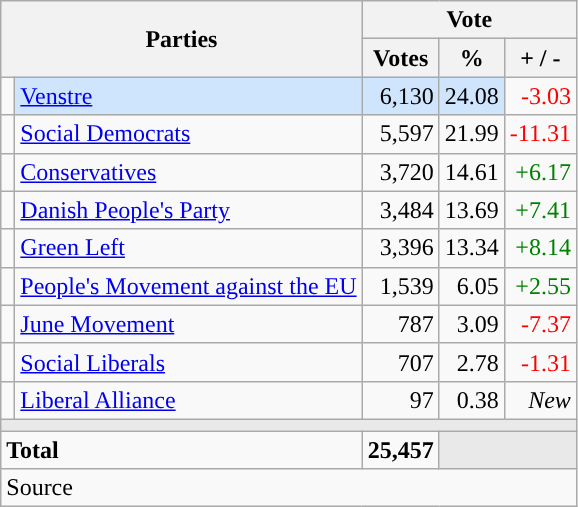<table class="wikitable" style="text-align:right;">
<tr>
<th style="text-align:centre;" rowspan="2" colspan="2" width="225">Parties</th>
<th colspan="3">Vote</th>
</tr>
<tr>
<th width="15">Votes</th>
<th width="15">%</th>
<th width="15">+ / -</th>
</tr>
<tr>
<td width="2" style="color:inherit;background:"></td>
<td bgcolor=#cfe5fe   align="left"><a href='#'>Venstre</a></td>
<td bgcolor=#cfe5fe>6,130</td>
<td bgcolor=#cfe5fe>24.08</td>
<td style=color:red;>-3.03</td>
</tr>
<tr>
<td width="2" style="color:inherit;background:"></td>
<td align="left"><a href='#'>Social Democrats</a></td>
<td>5,597</td>
<td>21.99</td>
<td style=color:red;>-11.31</td>
</tr>
<tr>
<td width="2" style="color:inherit;background:"></td>
<td align="left"><a href='#'>Conservatives</a></td>
<td>3,720</td>
<td>14.61</td>
<td style=color:green;>+6.17</td>
</tr>
<tr>
<td width="2" style="color:inherit;background:"></td>
<td align="left"><a href='#'>Danish People's Party</a></td>
<td>3,484</td>
<td>13.69</td>
<td style=color:green;>+7.41</td>
</tr>
<tr>
<td width="2" style="color:inherit;background:"></td>
<td align="left"><a href='#'>Green Left</a></td>
<td>3,396</td>
<td>13.34</td>
<td style=color:green;>+8.14</td>
</tr>
<tr>
<td width="2" style="color:inherit;background:"></td>
<td align="left"><a href='#'>People's Movement against the EU</a></td>
<td>1,539</td>
<td>6.05</td>
<td style=color:green;>+2.55</td>
</tr>
<tr>
<td width="2" style="color:inherit;background:"></td>
<td align="left"><a href='#'>June Movement</a></td>
<td>787</td>
<td>3.09</td>
<td style=color:red;>-7.37</td>
</tr>
<tr>
<td width="2" style="color:inherit;background:"></td>
<td align="left"><a href='#'>Social Liberals</a></td>
<td>707</td>
<td>2.78</td>
<td style=color:red;>-1.31</td>
</tr>
<tr>
<td width="2" style="color:inherit;background:"></td>
<td align="left"><a href='#'>Liberal Alliance</a></td>
<td>97</td>
<td>0.38</td>
<td><em>New</em></td>
</tr>
<tr>
<td colspan="7" bgcolor="#E9E9E9"></td>
</tr>
<tr>
<td align="left" colspan="2"><strong>Total</strong></td>
<td><strong>25,457</strong></td>
<td bgcolor="#E9E9E9" colspan="2"></td>
</tr>
<tr>
<td align="left" colspan="6">Source</td>
</tr>
</table>
